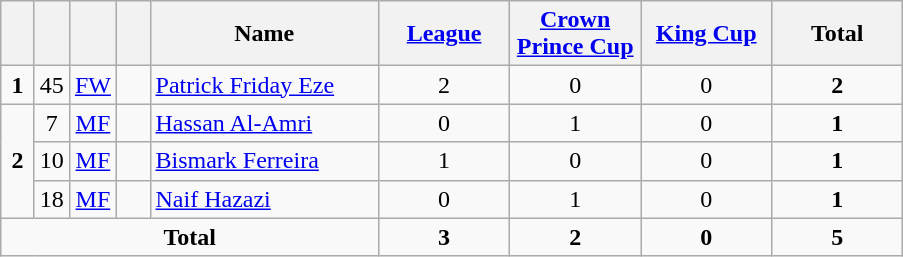<table class="wikitable" style="text-align:center">
<tr>
<th width=15></th>
<th width=15></th>
<th width=15></th>
<th width=15></th>
<th width=145>Name</th>
<th width=80><a href='#'>League</a></th>
<th width=80><a href='#'>Crown Prince Cup</a></th>
<th width=80><a href='#'>King Cup</a></th>
<th width=80>Total</th>
</tr>
<tr>
<td><strong>1</strong></td>
<td>45</td>
<td><a href='#'>FW</a></td>
<td></td>
<td align=left><a href='#'>Patrick Friday Eze</a></td>
<td>2</td>
<td>0</td>
<td>0</td>
<td><strong>2</strong></td>
</tr>
<tr>
<td rowspan=3><strong>2</strong></td>
<td>7</td>
<td><a href='#'>MF</a></td>
<td></td>
<td align=left><a href='#'>Hassan Al-Amri</a></td>
<td>0</td>
<td>1</td>
<td>0</td>
<td><strong>1</strong></td>
</tr>
<tr>
<td>10</td>
<td><a href='#'>MF</a></td>
<td></td>
<td align=left><a href='#'>Bismark Ferreira</a></td>
<td>1</td>
<td>0</td>
<td>0</td>
<td><strong>1</strong></td>
</tr>
<tr>
<td>18</td>
<td><a href='#'>MF</a></td>
<td></td>
<td align=left><a href='#'>Naif Hazazi</a></td>
<td>0</td>
<td>1</td>
<td>0</td>
<td><strong>1</strong></td>
</tr>
<tr>
<td colspan=5><strong>Total</strong></td>
<td><strong>3</strong></td>
<td><strong>2</strong></td>
<td><strong>0</strong></td>
<td><strong>5</strong></td>
</tr>
</table>
